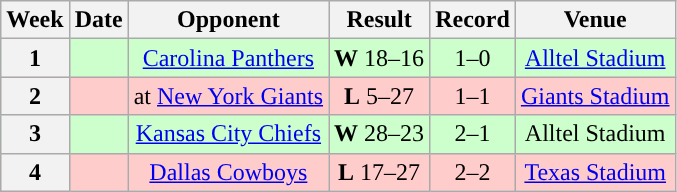<table class="wikitable" style="text-align:center">
<tr>
<th>Week</th>
<th>Date</th>
<th>Opponent</th>
<th>Result</th>
<th>Record</th>
<th>Venue</th>
</tr>
<tr style="background:#cfc">
<th>1</th>
<td></td>
<td><a href='#'>Carolina Panthers</a></td>
<td><strong>W</strong> 18–16</td>
<td>1–0</td>
<td><a href='#'>Alltel Stadium</a></td>
</tr>
<tr style="background:#fcc">
<th>2</th>
<td></td>
<td>at <a href='#'>New York Giants</a></td>
<td><strong>L</strong> 5–27</td>
<td>1–1</td>
<td><a href='#'>Giants Stadium</a></td>
</tr>
<tr style="background:#cfc">
<th>3</th>
<td></td>
<td><a href='#'>Kansas City Chiefs</a></td>
<td><strong>W</strong> 28–23</td>
<td>2–1</td>
<td>Alltel Stadium</td>
</tr>
<tr style="background:#fcc">
<th>4</th>
<td></td>
<td><a href='#'>Dallas Cowboys</a></td>
<td><strong>L</strong> 17–27</td>
<td>2–2</td>
<td><a href='#'>Texas Stadium</a></td>
</tr>
</table>
